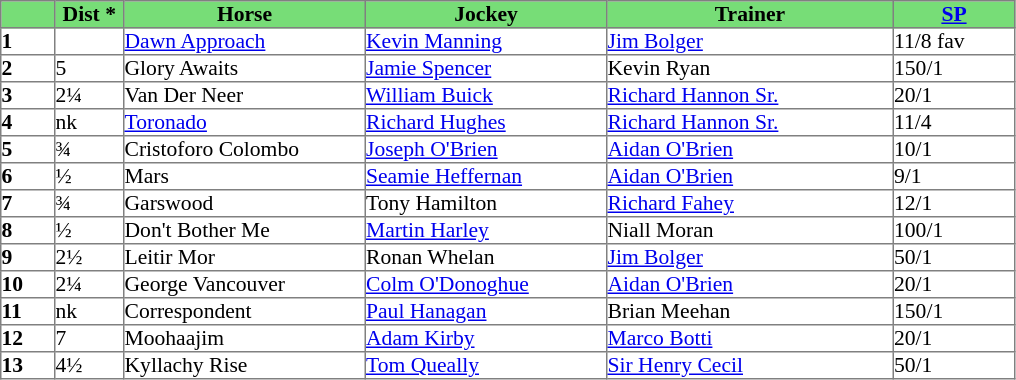<table border="1" cellpadding="0" style="border-collapse: collapse; font-size:90%">
<tr style="background:#7d7; text-align:center;">
<td style="width:35px;"></td>
<td style="width:45px;"><strong>Dist *</strong></td>
<td style="width:160px;"><strong>Horse</strong></td>
<td style="width:160px;"><strong>Jockey</strong></td>
<td style="width:190px;"><strong>Trainer</strong></td>
<td style="width:80px;"><strong><a href='#'>SP</a></strong></td>
</tr>
<tr>
<td><strong>1</strong></td>
<td></td>
<td><a href='#'>Dawn Approach</a></td>
<td><a href='#'>Kevin Manning</a></td>
<td><a href='#'>Jim Bolger</a></td>
<td>11/8 fav</td>
</tr>
<tr>
<td><strong>2</strong></td>
<td>5</td>
<td>Glory Awaits</td>
<td><a href='#'>Jamie Spencer</a></td>
<td>Kevin Ryan</td>
<td>150/1</td>
</tr>
<tr>
<td><strong>3</strong></td>
<td>2¼</td>
<td>Van Der Neer</td>
<td><a href='#'>William Buick</a></td>
<td><a href='#'>Richard Hannon Sr.</a></td>
<td>20/1</td>
</tr>
<tr>
<td><strong>4</strong></td>
<td>nk</td>
<td><a href='#'>Toronado</a></td>
<td><a href='#'>Richard Hughes</a></td>
<td><a href='#'>Richard Hannon Sr.</a></td>
<td>11/4</td>
</tr>
<tr>
<td><strong>5</strong></td>
<td>¾</td>
<td>Cristoforo Colombo</td>
<td><a href='#'>Joseph O'Brien</a></td>
<td><a href='#'>Aidan O'Brien</a></td>
<td>10/1</td>
</tr>
<tr>
<td><strong>6</strong></td>
<td>½</td>
<td>Mars</td>
<td><a href='#'>Seamie Heffernan</a></td>
<td><a href='#'>Aidan O'Brien</a></td>
<td>9/1</td>
</tr>
<tr>
<td><strong>7</strong></td>
<td>¾</td>
<td>Garswood</td>
<td>Tony Hamilton</td>
<td><a href='#'>Richard Fahey</a></td>
<td>12/1</td>
</tr>
<tr>
<td><strong>8</strong></td>
<td>½</td>
<td>Don't Bother Me</td>
<td><a href='#'>Martin Harley</a></td>
<td>Niall Moran</td>
<td>100/1</td>
</tr>
<tr>
<td><strong>9</strong></td>
<td>2½</td>
<td>Leitir Mor</td>
<td>Ronan Whelan</td>
<td><a href='#'>Jim Bolger</a></td>
<td>50/1</td>
</tr>
<tr>
<td><strong>10</strong></td>
<td>2¼</td>
<td>George Vancouver</td>
<td><a href='#'>Colm O'Donoghue</a></td>
<td><a href='#'>Aidan O'Brien</a></td>
<td>20/1</td>
</tr>
<tr>
<td><strong>11</strong></td>
<td>nk</td>
<td>Correspondent</td>
<td><a href='#'>Paul Hanagan</a></td>
<td>Brian Meehan</td>
<td>150/1</td>
</tr>
<tr>
<td><strong>12</strong></td>
<td>7</td>
<td>Moohaajim</td>
<td><a href='#'>Adam Kirby</a></td>
<td><a href='#'>Marco Botti</a></td>
<td>20/1</td>
</tr>
<tr>
<td><strong>13</strong></td>
<td>4½</td>
<td>Kyllachy Rise</td>
<td><a href='#'>Tom Queally</a></td>
<td><a href='#'>Sir Henry Cecil</a></td>
<td>50/1</td>
</tr>
</table>
